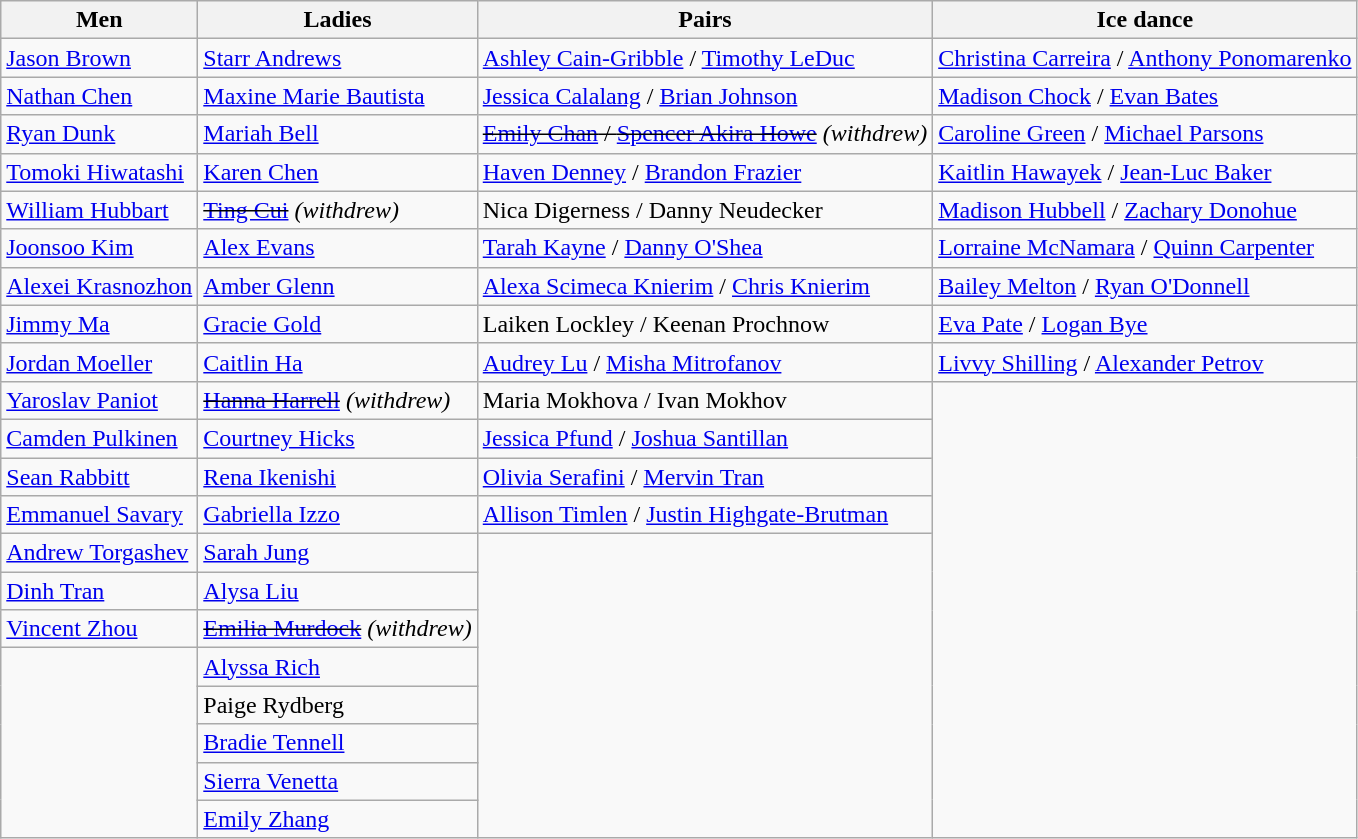<table class="wikitable">
<tr>
<th>Men</th>
<th>Ladies</th>
<th>Pairs</th>
<th>Ice dance</th>
</tr>
<tr>
<td><a href='#'>Jason Brown</a></td>
<td><a href='#'>Starr Andrews</a></td>
<td><a href='#'>Ashley Cain-Gribble</a> / <a href='#'>Timothy LeDuc</a></td>
<td><a href='#'>Christina Carreira</a> / <a href='#'>Anthony Ponomarenko</a></td>
</tr>
<tr>
<td><a href='#'>Nathan Chen</a></td>
<td><a href='#'>Maxine Marie Bautista</a></td>
<td><a href='#'>Jessica Calalang</a> / <a href='#'>Brian Johnson</a></td>
<td><a href='#'>Madison Chock</a> / <a href='#'>Evan Bates</a></td>
</tr>
<tr>
<td><a href='#'>Ryan Dunk</a></td>
<td><a href='#'>Mariah Bell</a></td>
<td><s><a href='#'>Emily Chan</a> / <a href='#'>Spencer Akira Howe</a></s> <em>(withdrew)</em></td>
<td><a href='#'>Caroline Green</a> / <a href='#'>Michael Parsons</a></td>
</tr>
<tr>
<td><a href='#'>Tomoki Hiwatashi</a></td>
<td><a href='#'>Karen Chen</a></td>
<td><a href='#'>Haven Denney</a> / <a href='#'>Brandon Frazier</a></td>
<td><a href='#'>Kaitlin Hawayek</a> / <a href='#'>Jean-Luc Baker</a></td>
</tr>
<tr>
<td><a href='#'>William Hubbart</a></td>
<td><s><a href='#'>Ting Cui</a></s> <em>(withdrew)</em></td>
<td>Nica Digerness / Danny Neudecker</td>
<td><a href='#'>Madison Hubbell</a> / <a href='#'>Zachary Donohue</a></td>
</tr>
<tr>
<td><a href='#'>Joonsoo Kim</a></td>
<td><a href='#'>Alex Evans</a></td>
<td><a href='#'>Tarah Kayne</a> / <a href='#'>Danny O'Shea</a></td>
<td><a href='#'>Lorraine McNamara</a> / <a href='#'>Quinn Carpenter</a></td>
</tr>
<tr>
<td><a href='#'>Alexei Krasnozhon</a></td>
<td><a href='#'>Amber Glenn</a></td>
<td><a href='#'>Alexa Scimeca Knierim</a> / <a href='#'>Chris Knierim</a></td>
<td><a href='#'>Bailey Melton</a> / <a href='#'>Ryan O'Donnell</a></td>
</tr>
<tr>
<td><a href='#'>Jimmy Ma</a></td>
<td><a href='#'>Gracie Gold</a></td>
<td>Laiken Lockley / Keenan Prochnow</td>
<td><a href='#'>Eva Pate</a> / <a href='#'>Logan Bye</a></td>
</tr>
<tr>
<td><a href='#'>Jordan Moeller</a></td>
<td><a href='#'>Caitlin Ha</a></td>
<td><a href='#'>Audrey Lu</a> / <a href='#'>Misha Mitrofanov</a></td>
<td><a href='#'>Livvy Shilling</a> / <a href='#'>Alexander Petrov</a></td>
</tr>
<tr>
<td><a href='#'>Yaroslav Paniot</a></td>
<td><s><a href='#'>Hanna Harrell</a></s> <em>(withdrew)</em></td>
<td>Maria Mokhova / Ivan Mokhov</td>
<td rowspan=12></td>
</tr>
<tr>
<td><a href='#'>Camden Pulkinen</a></td>
<td><a href='#'>Courtney Hicks</a></td>
<td><a href='#'>Jessica Pfund</a> / <a href='#'>Joshua Santillan</a></td>
</tr>
<tr>
<td><a href='#'>Sean Rabbitt</a></td>
<td><a href='#'>Rena Ikenishi</a></td>
<td><a href='#'>Olivia Serafini</a> / <a href='#'>Mervin Tran</a></td>
</tr>
<tr>
<td><a href='#'>Emmanuel Savary</a></td>
<td><a href='#'>Gabriella Izzo</a></td>
<td><a href='#'>Allison Timlen</a> / <a href='#'>Justin Highgate-Brutman</a></td>
</tr>
<tr>
<td><a href='#'>Andrew Torgashev</a></td>
<td><a href='#'>Sarah Jung</a></td>
<td rowspan=8></td>
</tr>
<tr>
<td><a href='#'>Dinh Tran</a></td>
<td><a href='#'>Alysa Liu</a></td>
</tr>
<tr>
<td><a href='#'>Vincent Zhou</a></td>
<td><s><a href='#'>Emilia Murdock</a></s> <em>(withdrew)</em></td>
</tr>
<tr>
<td rowspan=5></td>
<td><a href='#'>Alyssa Rich</a></td>
</tr>
<tr>
<td>Paige Rydberg</td>
</tr>
<tr>
<td><a href='#'>Bradie Tennell</a></td>
</tr>
<tr>
<td><a href='#'>Sierra Venetta</a></td>
</tr>
<tr>
<td><a href='#'>Emily Zhang</a></td>
</tr>
</table>
